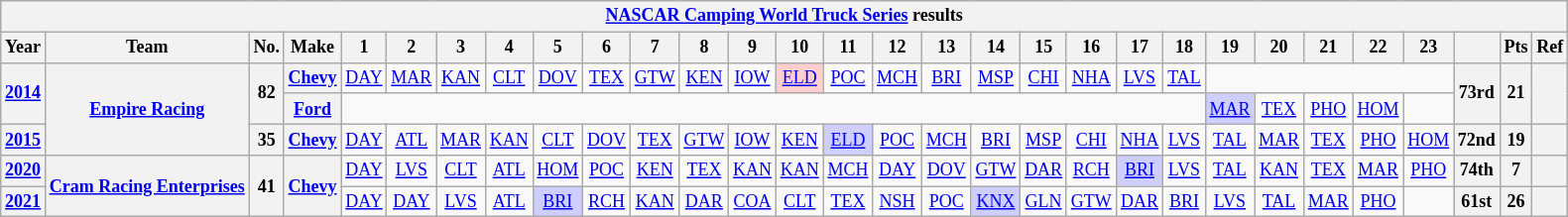<table class="wikitable" style="text-align:center; font-size:75%">
<tr>
<th colspan=30><a href='#'>NASCAR Camping World Truck Series</a> results</th>
</tr>
<tr>
<th>Year</th>
<th>Team</th>
<th>No.</th>
<th>Make</th>
<th>1</th>
<th>2</th>
<th>3</th>
<th>4</th>
<th>5</th>
<th>6</th>
<th>7</th>
<th>8</th>
<th>9</th>
<th>10</th>
<th>11</th>
<th>12</th>
<th>13</th>
<th>14</th>
<th>15</th>
<th>16</th>
<th>17</th>
<th>18</th>
<th>19</th>
<th>20</th>
<th>21</th>
<th>22</th>
<th>23</th>
<th></th>
<th>Pts</th>
<th>Ref</th>
</tr>
<tr>
<th rowspan=2><a href='#'>2014</a></th>
<th rowspan=3><a href='#'>Empire Racing</a></th>
<th rowspan=2>82</th>
<th><a href='#'>Chevy</a></th>
<td><a href='#'>DAY</a></td>
<td><a href='#'>MAR</a></td>
<td><a href='#'>KAN</a></td>
<td><a href='#'>CLT</a></td>
<td><a href='#'>DOV</a></td>
<td><a href='#'>TEX</a></td>
<td><a href='#'>GTW</a></td>
<td><a href='#'>KEN</a></td>
<td><a href='#'>IOW</a></td>
<td style="background:#FFCFCF;"><a href='#'>ELD</a><br></td>
<td><a href='#'>POC</a></td>
<td><a href='#'>MCH</a></td>
<td><a href='#'>BRI</a></td>
<td><a href='#'>MSP</a></td>
<td><a href='#'>CHI</a></td>
<td><a href='#'>NHA</a></td>
<td><a href='#'>LVS</a></td>
<td><a href='#'>TAL</a></td>
<td colspan=5></td>
<th rowspan=2>73rd</th>
<th rowspan=2>21</th>
<th rowspan=2></th>
</tr>
<tr>
<th><a href='#'>Ford</a></th>
<td colspan=18></td>
<td style="background:#CFCFFF;"><a href='#'>MAR</a><br></td>
<td><a href='#'>TEX</a></td>
<td><a href='#'>PHO</a></td>
<td><a href='#'>HOM</a></td>
<td></td>
</tr>
<tr>
<th><a href='#'>2015</a></th>
<th>35</th>
<th><a href='#'>Chevy</a></th>
<td><a href='#'>DAY</a></td>
<td><a href='#'>ATL</a></td>
<td><a href='#'>MAR</a></td>
<td><a href='#'>KAN</a></td>
<td><a href='#'>CLT</a></td>
<td><a href='#'>DOV</a></td>
<td><a href='#'>TEX</a></td>
<td><a href='#'>GTW</a></td>
<td><a href='#'>IOW</a></td>
<td><a href='#'>KEN</a></td>
<td style="background:#CFCFFF;"><a href='#'>ELD</a><br></td>
<td><a href='#'>POC</a></td>
<td><a href='#'>MCH</a></td>
<td><a href='#'>BRI</a></td>
<td><a href='#'>MSP</a></td>
<td><a href='#'>CHI</a></td>
<td><a href='#'>NHA</a></td>
<td><a href='#'>LVS</a></td>
<td><a href='#'>TAL</a></td>
<td><a href='#'>MAR</a></td>
<td><a href='#'>TEX</a></td>
<td><a href='#'>PHO</a></td>
<td><a href='#'>HOM</a></td>
<th>72nd</th>
<th>19</th>
<th></th>
</tr>
<tr>
<th><a href='#'>2020</a></th>
<th rowspan=2><a href='#'>Cram Racing Enterprises</a></th>
<th rowspan=2>41</th>
<th rowspan=2><a href='#'>Chevy</a></th>
<td><a href='#'>DAY</a></td>
<td><a href='#'>LVS</a></td>
<td><a href='#'>CLT</a></td>
<td><a href='#'>ATL</a></td>
<td><a href='#'>HOM</a></td>
<td><a href='#'>POC</a></td>
<td><a href='#'>KEN</a></td>
<td><a href='#'>TEX</a></td>
<td><a href='#'>KAN</a></td>
<td><a href='#'>KAN</a></td>
<td><a href='#'>MCH</a></td>
<td><a href='#'>DAY</a></td>
<td><a href='#'>DOV</a></td>
<td><a href='#'>GTW</a></td>
<td><a href='#'>DAR</a></td>
<td><a href='#'>RCH</a></td>
<td style="background:#CFCFFF;"><a href='#'>BRI</a><br></td>
<td><a href='#'>LVS</a></td>
<td><a href='#'>TAL</a></td>
<td><a href='#'>KAN</a></td>
<td><a href='#'>TEX</a></td>
<td><a href='#'>MAR</a></td>
<td><a href='#'>PHO</a></td>
<th>74th</th>
<th>7</th>
<th></th>
</tr>
<tr>
<th><a href='#'>2021</a></th>
<td><a href='#'>DAY</a></td>
<td><a href='#'>DAY</a></td>
<td><a href='#'>LVS</a></td>
<td><a href='#'>ATL</a></td>
<td style="background:#CFCFFF;"><a href='#'>BRI</a><br></td>
<td><a href='#'>RCH</a></td>
<td><a href='#'>KAN</a></td>
<td><a href='#'>DAR</a></td>
<td><a href='#'>COA</a></td>
<td><a href='#'>CLT</a></td>
<td><a href='#'>TEX</a></td>
<td><a href='#'>NSH</a></td>
<td><a href='#'>POC</a></td>
<td style="background:#CFCFFF;"><a href='#'>KNX</a><br></td>
<td><a href='#'>GLN</a></td>
<td><a href='#'>GTW</a></td>
<td><a href='#'>DAR</a></td>
<td><a href='#'>BRI</a></td>
<td><a href='#'>LVS</a></td>
<td><a href='#'>TAL</a></td>
<td><a href='#'>MAR</a></td>
<td><a href='#'>PHO</a></td>
<td></td>
<th>61st</th>
<th>26</th>
<th></th>
</tr>
</table>
